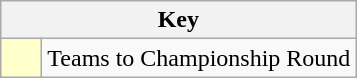<table class="wikitable" style="text-align: center;">
<tr>
<th colspan=2>Key</th>
</tr>
<tr>
<td style="background:#ffffcc; width:20px;"></td>
<td align=left>Teams to Championship Round</td>
</tr>
</table>
